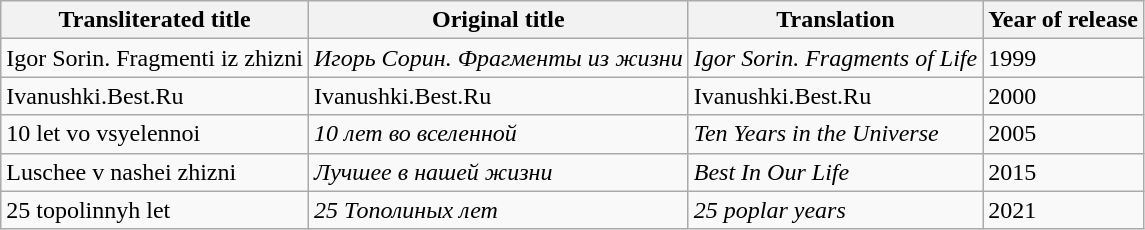<table class="wikitable">
<tr>
<th>Transliterated title</th>
<th>Original title</th>
<th>Translation</th>
<th>Year of release</th>
</tr>
<tr>
<td>Igor Sorin. Fragmenti iz zhizni</td>
<td><em>Игорь Сорин. Фрагменты из жизни</em></td>
<td><em>Igor Sorin. Fragments of Life</em></td>
<td>1999</td>
</tr>
<tr>
<td>Ivanushki.Best.Ru</td>
<td>Ivanushki.Best.Ru</td>
<td>Ivanushki.Best.Ru</td>
<td>2000</td>
</tr>
<tr>
<td>10 let vo vsyelennoi</td>
<td><em>10 лет во вселенной</em></td>
<td><em>Ten Years in the Universe</em></td>
<td>2005</td>
</tr>
<tr>
<td>Luschee v nashei zhizni</td>
<td><em>Лучшее в нашей жизни</em></td>
<td><em>Best In Our Life</em></td>
<td>2015</td>
</tr>
<tr>
<td>25 topolinnyh let</td>
<td><em>25 Тополиных лет</em></td>
<td><em>25 poplar years</em></td>
<td>2021</td>
</tr>
</table>
